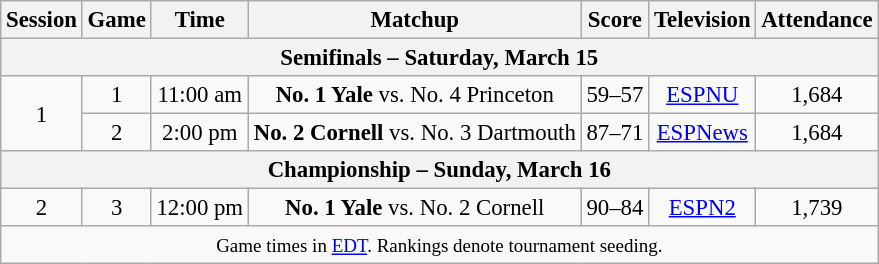<table class="wikitable" style="font-size: 95%; text-align:center">
<tr>
<th>Session</th>
<th>Game</th>
<th>Time</th>
<th>Matchup</th>
<th>Score</th>
<th>Television</th>
<th>Attendance</th>
</tr>
<tr>
<th colspan="7">Semifinals – Saturday, March 15</th>
</tr>
<tr>
<td rowspan="2">1</td>
<td>1</td>
<td>11:00 am</td>
<td><strong>No. 1 Yale</strong> vs. No. 4 Princeton</td>
<td>59–57</td>
<td><a href='#'>ESPNU</a></td>
<td>1,684</td>
</tr>
<tr>
<td>2</td>
<td>2:00 pm</td>
<td><strong>No. 2 Cornell</strong> vs. No. 3 Dartmouth</td>
<td>87–71</td>
<td><a href='#'>ESPNews</a></td>
<td>1,684</td>
</tr>
<tr>
<th colspan="7">Championship – Sunday, March 16</th>
</tr>
<tr>
<td>2</td>
<td>3</td>
<td>12:00 pm</td>
<td><strong>No. 1 Yale</strong> vs. No. 2 Cornell</td>
<td>90–84</td>
<td><a href='#'>ESPN2</a></td>
<td>1,739</td>
</tr>
<tr>
<td colspan="7"><small>Game times in <a href='#'>EDT</a>. Rankings denote tournament seeding.</small></td>
</tr>
</table>
